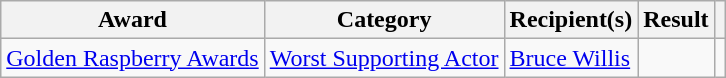<table class="wikitable sortable plainrowheaders">
<tr>
<th scope="col">Award</th>
<th scope="col">Category</th>
<th scope="col">Recipient(s)</th>
<th scope="col">Result</th>
<th scope="col" class="unsortable"></th>
</tr>
<tr>
<td><a href='#'>Golden Raspberry Awards</a></td>
<td><a href='#'>Worst Supporting Actor</a></td>
<td><a href='#'>Bruce Willis</a> </td>
<td></td>
<td "align=center"></td>
</tr>
</table>
